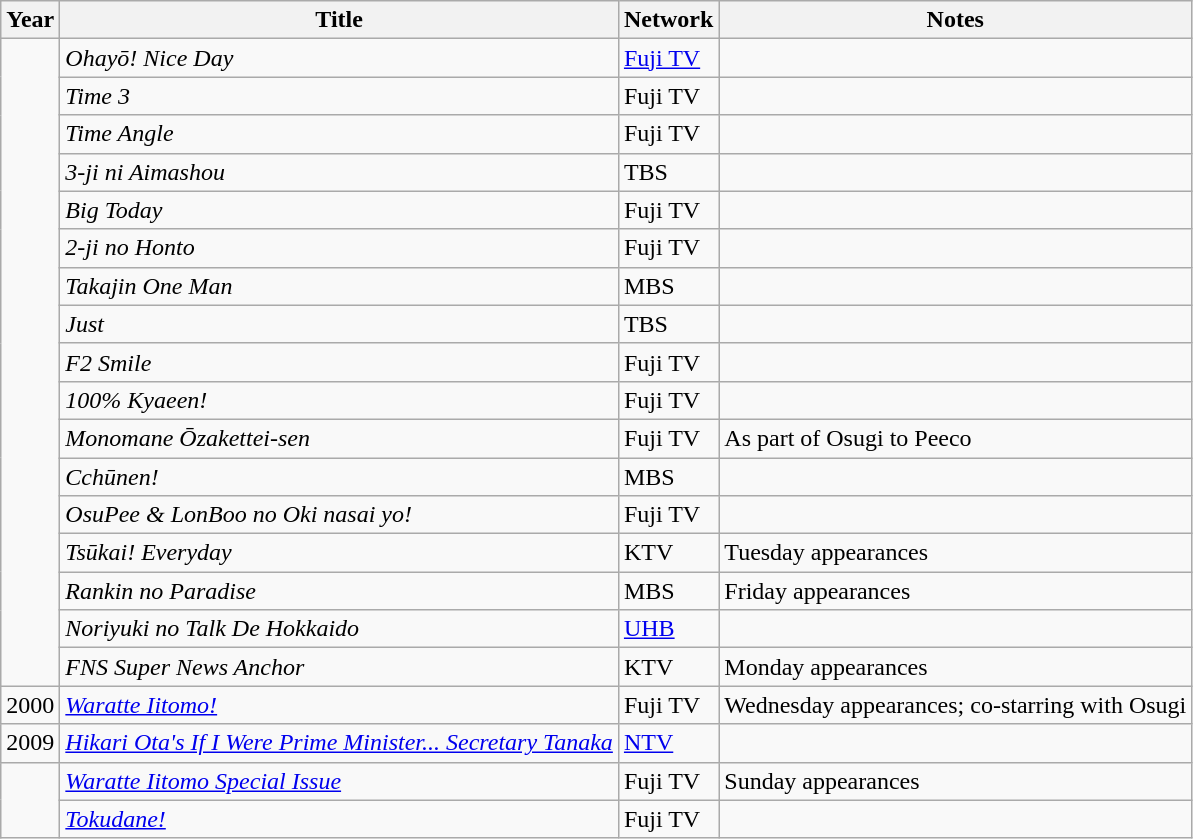<table class="wikitable">
<tr>
<th>Year</th>
<th>Title</th>
<th>Network</th>
<th>Notes</th>
</tr>
<tr>
<td rowspan="17"></td>
<td><em>Ohayō! Nice Day</em></td>
<td><a href='#'>Fuji TV</a></td>
<td></td>
</tr>
<tr>
<td><em>Time 3</em></td>
<td>Fuji TV</td>
<td></td>
</tr>
<tr>
<td><em>Time Angle</em></td>
<td>Fuji TV</td>
<td></td>
</tr>
<tr>
<td><em>3-ji ni Aimashou</em></td>
<td>TBS</td>
<td></td>
</tr>
<tr>
<td><em>Big Today</em></td>
<td>Fuji TV</td>
<td></td>
</tr>
<tr>
<td><em>2-ji no Honto</em></td>
<td>Fuji TV</td>
<td></td>
</tr>
<tr>
<td><em>Takajin One Man</em></td>
<td>MBS</td>
<td></td>
</tr>
<tr>
<td><em>Just</em></td>
<td>TBS</td>
<td></td>
</tr>
<tr>
<td><em>F2 Smile</em></td>
<td>Fuji TV</td>
<td></td>
</tr>
<tr>
<td><em>100% Kyaeen!</em></td>
<td>Fuji TV</td>
<td></td>
</tr>
<tr>
<td><em>Monomane Ōzakettei-sen</em></td>
<td>Fuji TV</td>
<td>As part of Osugi to Peeco</td>
</tr>
<tr>
<td><em>Cchūnen!</em></td>
<td>MBS</td>
<td></td>
</tr>
<tr>
<td><em>OsuPee & LonBoo no Oki nasai yo!</em></td>
<td>Fuji TV</td>
<td></td>
</tr>
<tr>
<td><em>Tsūkai! Everyday</em></td>
<td>KTV</td>
<td>Tuesday appearances</td>
</tr>
<tr>
<td><em>Rankin no Paradise</em></td>
<td>MBS</td>
<td>Friday appearances</td>
</tr>
<tr>
<td><em>Noriyuki no Talk De Hokkaido</em></td>
<td><a href='#'>UHB</a></td>
<td></td>
</tr>
<tr>
<td><em>FNS Super News Anchor</em></td>
<td>KTV</td>
<td>Monday appearances</td>
</tr>
<tr>
<td>2000</td>
<td><em><a href='#'>Waratte Iitomo!</a></em></td>
<td>Fuji TV</td>
<td>Wednesday appearances; co-starring with Osugi</td>
</tr>
<tr>
<td>2009</td>
<td><em><a href='#'>Hikari Ota's If I Were Prime Minister... Secretary Tanaka</a></em></td>
<td><a href='#'>NTV</a></td>
<td></td>
</tr>
<tr>
<td rowspan="2"></td>
<td><em><a href='#'>Waratte Iitomo Special Issue</a></em></td>
<td>Fuji TV</td>
<td>Sunday appearances</td>
</tr>
<tr>
<td><em><a href='#'>Tokudane!</a></em></td>
<td>Fuji TV</td>
<td></td>
</tr>
</table>
